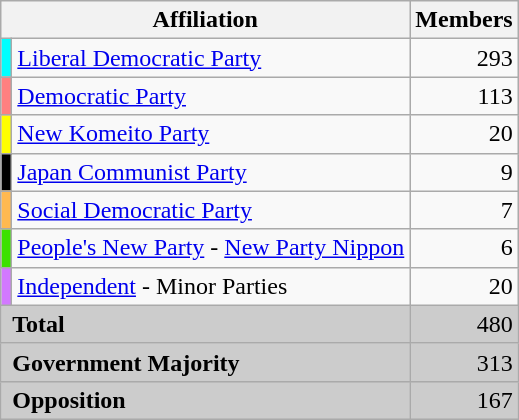<table class="wikitable">
<tr>
<th colspan="2">Affiliation</th>
<th>Members</th>
</tr>
<tr>
<td style="background:#0ff;"></td>
<td><a href='#'>Liberal Democratic Party</a></td>
<td style="text-align:right;">293</td>
</tr>
<tr>
<td style="background:#ff8080;"></td>
<td><a href='#'>Democratic Party</a></td>
<td style="text-align:right;">113</td>
</tr>
<tr>
<td style="background:#ff0;"></td>
<td><a href='#'>New Komeito Party</a></td>
<td style="text-align:right;">20</td>
</tr>
<tr>
<td style="background:#000;"></td>
<td><a href='#'>Japan Communist Party</a></td>
<td style="text-align:right;">9</td>
</tr>
<tr>
<td style="background:#ffb950;"></td>
<td><a href='#'>Social Democratic Party</a></td>
<td style="text-align:right;">7</td>
</tr>
<tr>
<td style="background:#3ce100;"></td>
<td><a href='#'>People's New Party</a> - <a href='#'>New Party Nippon</a></td>
<td style="text-align:right;">6</td>
</tr>
<tr>
<td style="background:#d278ff;"></td>
<td><a href='#'>Independent</a> - Minor Parties</td>
<td style="text-align:right;">20</td>
</tr>
<tr style="background:#ccc;">
<td colspan="2"> <strong>Total</strong></td>
<td style="text-align:right;">480</td>
</tr>
<tr style="background:#ccc;">
<td colspan="2"> <strong>Government Majority</strong></td>
<td style="text-align:right;">313</td>
</tr>
<tr style="background:#ccc;">
<td colspan="2"> <strong>Opposition</strong></td>
<td style="text-align:right;">167</td>
</tr>
</table>
